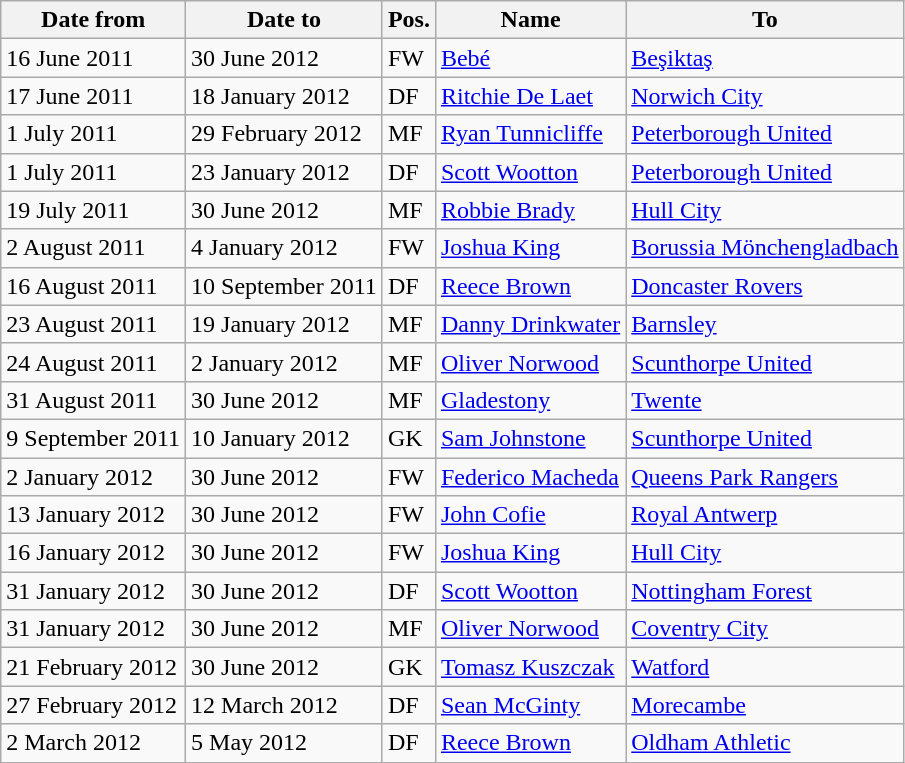<table class="wikitable">
<tr>
<th>Date from</th>
<th>Date to</th>
<th>Pos.</th>
<th>Name</th>
<th>To</th>
</tr>
<tr>
<td>16 June 2011</td>
<td>30 June 2012</td>
<td>FW</td>
<td> <a href='#'>Bebé</a></td>
<td> <a href='#'>Beşiktaş</a></td>
</tr>
<tr>
<td>17 June 2011</td>
<td>18 January 2012</td>
<td>DF</td>
<td> <a href='#'>Ritchie De Laet</a></td>
<td> <a href='#'>Norwich City</a></td>
</tr>
<tr>
<td>1 July 2011</td>
<td>29 February 2012</td>
<td>MF</td>
<td> <a href='#'>Ryan Tunnicliffe</a></td>
<td> <a href='#'>Peterborough United</a></td>
</tr>
<tr>
<td>1 July 2011</td>
<td>23 January 2012</td>
<td>DF</td>
<td> <a href='#'>Scott Wootton</a></td>
<td> <a href='#'>Peterborough United</a></td>
</tr>
<tr>
<td>19 July 2011</td>
<td>30 June 2012</td>
<td>MF</td>
<td> <a href='#'>Robbie Brady</a></td>
<td> <a href='#'>Hull City</a></td>
</tr>
<tr>
<td>2 August 2011</td>
<td>4 January 2012</td>
<td>FW</td>
<td> <a href='#'>Joshua King</a></td>
<td> <a href='#'>Borussia Mönchengladbach</a></td>
</tr>
<tr>
<td>16 August 2011</td>
<td>10 September 2011</td>
<td>DF</td>
<td> <a href='#'>Reece Brown</a></td>
<td> <a href='#'>Doncaster Rovers</a></td>
</tr>
<tr>
<td>23 August 2011</td>
<td>19 January 2012</td>
<td>MF</td>
<td> <a href='#'>Danny Drinkwater</a></td>
<td> <a href='#'>Barnsley</a></td>
</tr>
<tr>
<td>24 August 2011</td>
<td>2 January 2012</td>
<td>MF</td>
<td> <a href='#'>Oliver Norwood</a></td>
<td> <a href='#'>Scunthorpe United</a></td>
</tr>
<tr>
<td>31 August 2011</td>
<td>30 June 2012</td>
<td>MF</td>
<td> <a href='#'>Gladestony</a></td>
<td> <a href='#'>Twente</a></td>
</tr>
<tr>
<td>9 September 2011</td>
<td>10 January 2012</td>
<td>GK</td>
<td> <a href='#'>Sam Johnstone</a></td>
<td> <a href='#'>Scunthorpe United</a></td>
</tr>
<tr>
<td>2 January 2012</td>
<td>30 June 2012</td>
<td>FW</td>
<td> <a href='#'>Federico Macheda</a></td>
<td> <a href='#'>Queens Park Rangers</a></td>
</tr>
<tr>
<td>13 January 2012</td>
<td>30 June 2012</td>
<td>FW</td>
<td> <a href='#'>John Cofie</a></td>
<td> <a href='#'>Royal Antwerp</a></td>
</tr>
<tr>
<td>16 January 2012</td>
<td>30 June 2012</td>
<td>FW</td>
<td> <a href='#'>Joshua King</a></td>
<td> <a href='#'>Hull City</a></td>
</tr>
<tr>
<td>31 January 2012</td>
<td>30 June 2012</td>
<td>DF</td>
<td> <a href='#'>Scott Wootton</a></td>
<td> <a href='#'>Nottingham Forest</a></td>
</tr>
<tr>
<td>31 January 2012</td>
<td>30 June 2012</td>
<td>MF</td>
<td> <a href='#'>Oliver Norwood</a></td>
<td> <a href='#'>Coventry City</a></td>
</tr>
<tr>
<td>21 February 2012</td>
<td>30 June 2012</td>
<td>GK</td>
<td> <a href='#'>Tomasz Kuszczak</a></td>
<td> <a href='#'>Watford</a></td>
</tr>
<tr>
<td>27 February 2012</td>
<td>12 March 2012</td>
<td>DF</td>
<td> <a href='#'>Sean McGinty</a></td>
<td> <a href='#'>Morecambe</a></td>
</tr>
<tr>
<td>2 March 2012</td>
<td>5 May 2012</td>
<td>DF</td>
<td> <a href='#'>Reece Brown</a></td>
<td> <a href='#'>Oldham Athletic</a></td>
</tr>
</table>
